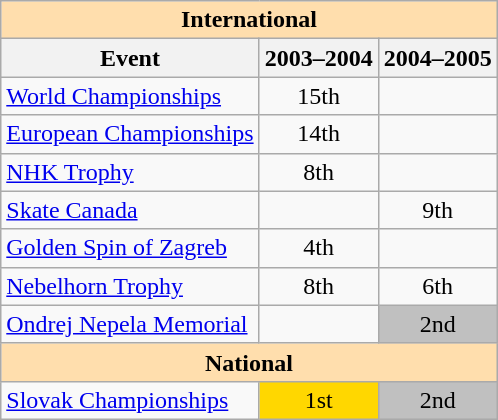<table class="wikitable" style="text-align:center">
<tr>
<th style="background-color: #ffdead; " colspan=3 align=center>International</th>
</tr>
<tr>
<th>Event</th>
<th>2003–2004</th>
<th>2004–2005</th>
</tr>
<tr>
<td align=left><a href='#'>World Championships</a></td>
<td>15th</td>
<td></td>
</tr>
<tr>
<td align=left><a href='#'>European Championships</a></td>
<td>14th</td>
<td></td>
</tr>
<tr>
<td align=left> <a href='#'>NHK Trophy</a></td>
<td>8th</td>
<td></td>
</tr>
<tr>
<td align=left> <a href='#'>Skate Canada</a></td>
<td></td>
<td>9th</td>
</tr>
<tr>
<td align=left><a href='#'>Golden Spin of Zagreb</a></td>
<td>4th</td>
<td></td>
</tr>
<tr>
<td align=left><a href='#'>Nebelhorn Trophy</a></td>
<td>8th</td>
<td>6th</td>
</tr>
<tr>
<td align=left><a href='#'>Ondrej Nepela Memorial</a></td>
<td></td>
<td bgcolor=silver>2nd</td>
</tr>
<tr>
<th style="background-color: #ffdead; " colspan=3 align=center>National</th>
</tr>
<tr>
<td align=left><a href='#'>Slovak Championships</a></td>
<td bgcolor=gold>1st</td>
<td bgcolor=silver>2nd</td>
</tr>
</table>
